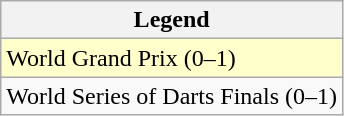<table class="wikitable">
<tr>
<th>Legend</th>
</tr>
<tr style="background:#FFFFCC;">
<td>World Grand Prix (0–1)</td>
</tr>
<tr>
<td>World Series of Darts Finals (0–1)</td>
</tr>
</table>
